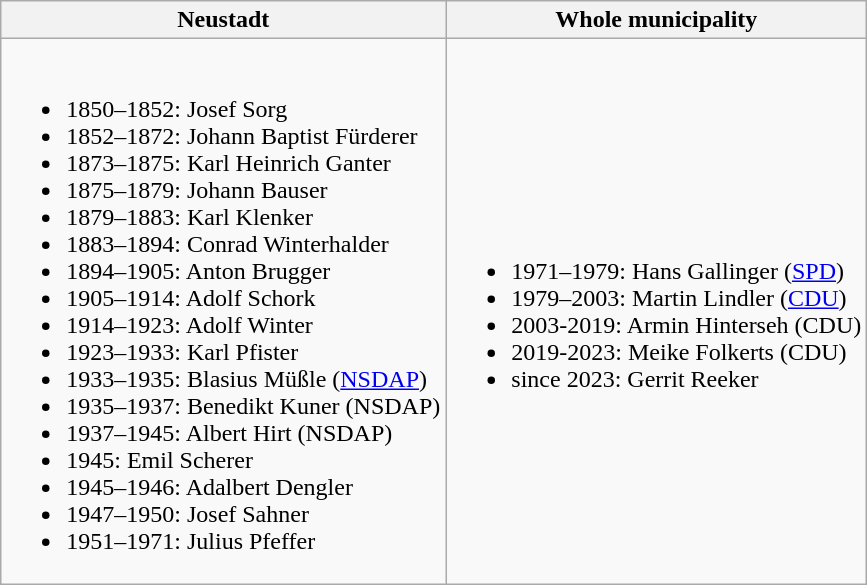<table class="wikitable">
<tr>
<th>Neustadt</th>
<th>Whole municipality</th>
</tr>
<tr>
<td><br><ul><li>1850–1852: Josef Sorg</li><li>1852–1872: Johann Baptist Fürderer</li><li>1873–1875: Karl Heinrich Ganter</li><li>1875–1879: Johann Bauser</li><li>1879–1883: Karl Klenker</li><li>1883–1894: Conrad Winterhalder</li><li>1894–1905: Anton Brugger</li><li>1905–1914: Adolf Schork</li><li>1914–1923: Adolf Winter</li><li>1923–1933: Karl Pfister</li><li>1933–1935: Blasius Müßle (<a href='#'>NSDAP</a>)</li><li>1935–1937: Benedikt Kuner (NSDAP)</li><li>1937–1945: Albert Hirt (NSDAP)</li><li>1945: Emil Scherer</li><li>1945–1946: Adalbert Dengler</li><li>1947–1950: Josef Sahner</li><li>1951–1971: Julius Pfeffer</li></ul></td>
<td><br><ul><li>1971–1979: Hans Gallinger (<a href='#'>SPD</a>)</li><li>1979–2003: Martin Lindler (<a href='#'>CDU</a>)</li><li>2003-2019: Armin Hinterseh (CDU)</li><li>2019-2023: Meike Folkerts (CDU)</li><li>since 2023: Gerrit Reeker</li></ul></td>
</tr>
</table>
